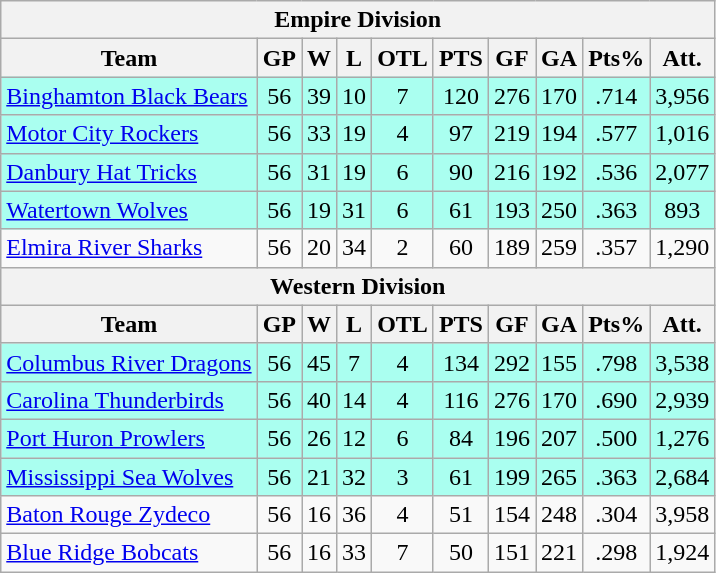<table class="wikitable" style="text-align:center;">
<tr>
<th colspan="10">Empire Division</th>
</tr>
<tr>
<th>Team</th>
<th>GP</th>
<th>W</th>
<th>L</th>
<th>OTL</th>
<th>PTS</th>
<th>GF</th>
<th>GA</th>
<th>Pts%</th>
<th>Att.</th>
</tr>
<tr bgcolor=#AAFFF0>
<td align="left"><a href='#'>Binghamton Black Bears</a></td>
<td>56</td>
<td>39</td>
<td>10</td>
<td>7</td>
<td>120</td>
<td>276</td>
<td>170</td>
<td>.714</td>
<td>3,956</td>
</tr>
<tr bgcolor=#AAFFF0>
<td align="left"><a href='#'>Motor City Rockers</a></td>
<td>56</td>
<td>33</td>
<td>19</td>
<td>4</td>
<td>97</td>
<td>219</td>
<td>194</td>
<td>.577</td>
<td>1,016</td>
</tr>
<tr bgcolor=#AAFFF0>
<td align="left"><a href='#'>Danbury Hat Tricks</a></td>
<td>56</td>
<td>31</td>
<td>19</td>
<td>6</td>
<td>90</td>
<td>216</td>
<td>192</td>
<td>.536</td>
<td>2,077</td>
</tr>
<tr bgcolor=#AAFFF0>
<td align="left"><a href='#'>Watertown Wolves</a></td>
<td>56</td>
<td>19</td>
<td>31</td>
<td>6</td>
<td>61</td>
<td>193</td>
<td>250</td>
<td>.363</td>
<td>893</td>
</tr>
<tr>
<td align="left"><a href='#'>Elmira River Sharks</a></td>
<td>56</td>
<td>20</td>
<td>34</td>
<td>2</td>
<td>60</td>
<td>189</td>
<td>259</td>
<td>.357</td>
<td>1,290</td>
</tr>
<tr>
<th colspan="10">Western Division</th>
</tr>
<tr>
<th>Team</th>
<th>GP</th>
<th>W</th>
<th>L</th>
<th>OTL</th>
<th>PTS</th>
<th>GF</th>
<th>GA</th>
<th>Pts%</th>
<th>Att.</th>
</tr>
<tr bgcolor=#AAFFF0>
<td align="left"><a href='#'>Columbus River Dragons</a></td>
<td>56</td>
<td>45</td>
<td>7</td>
<td>4</td>
<td>134</td>
<td>292</td>
<td>155</td>
<td>.798</td>
<td>3,538</td>
</tr>
<tr bgcolor=#AAFFF0>
<td align="left"><a href='#'>Carolina Thunderbirds</a></td>
<td>56</td>
<td>40</td>
<td>14</td>
<td>4</td>
<td>116</td>
<td>276</td>
<td>170</td>
<td>.690</td>
<td>2,939</td>
</tr>
<tr bgcolor=#AAFFF0>
<td align="left"><a href='#'>Port Huron Prowlers</a></td>
<td>56</td>
<td>26</td>
<td>12</td>
<td>6</td>
<td>84</td>
<td>196</td>
<td>207</td>
<td>.500</td>
<td>1,276</td>
</tr>
<tr bgcolor=#AAFFF0>
<td align="left"><a href='#'>Mississippi Sea Wolves</a></td>
<td>56</td>
<td>21</td>
<td>32</td>
<td>3</td>
<td>61</td>
<td>199</td>
<td>265</td>
<td>.363</td>
<td>2,684</td>
</tr>
<tr>
<td align="left"><a href='#'>Baton Rouge Zydeco</a></td>
<td>56</td>
<td>16</td>
<td>36</td>
<td>4</td>
<td>51</td>
<td>154</td>
<td>248</td>
<td>.304</td>
<td>3,958</td>
</tr>
<tr>
<td align="left"><a href='#'>Blue Ridge Bobcats</a></td>
<td>56</td>
<td>16</td>
<td>33</td>
<td>7</td>
<td>50</td>
<td>151</td>
<td>221</td>
<td>.298</td>
<td>1,924</td>
</tr>
</table>
